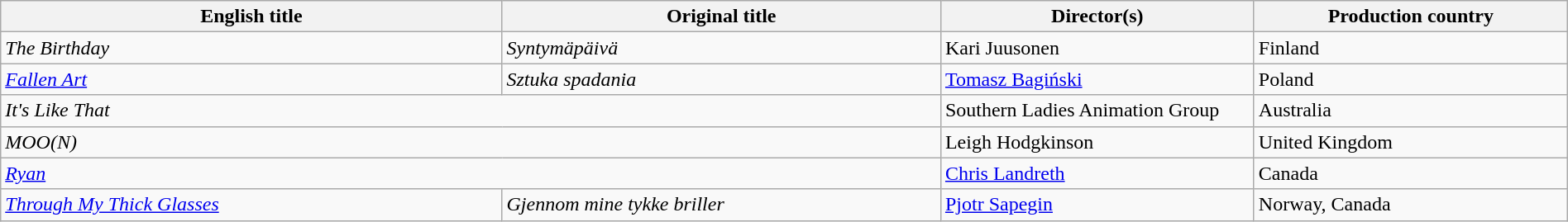<table class="wikitable" width=100%>
<tr>
<th scope="col" width="32%">English title</th>
<th scope="col" width="28%">Original title</th>
<th scope="col" width="20%">Director(s)</th>
<th scope="col" width="20%">Production country</th>
</tr>
<tr>
<td><em>The Birthday</em></td>
<td><em>Syntymäpäivä</em></td>
<td>Kari Juusonen</td>
<td>Finland</td>
</tr>
<tr>
<td><em><a href='#'>Fallen Art</a></em></td>
<td><em>Sztuka spadania</em></td>
<td><a href='#'>Tomasz Bagiński</a></td>
<td>Poland</td>
</tr>
<tr>
<td colspan=2><em>It's Like That</em></td>
<td>Southern Ladies Animation Group</td>
<td>Australia</td>
</tr>
<tr>
<td colspan=2><em>MOO(N)</em></td>
<td>Leigh Hodgkinson</td>
<td>United Kingdom</td>
</tr>
<tr>
<td colspan=2><em><a href='#'>Ryan</a></em></td>
<td><a href='#'>Chris Landreth</a></td>
<td>Canada</td>
</tr>
<tr>
<td><em><a href='#'>Through My Thick Glasses</a></em></td>
<td><em>Gjennom mine tykke briller</em></td>
<td><a href='#'>Pjotr Sapegin</a></td>
<td>Norway, Canada</td>
</tr>
</table>
